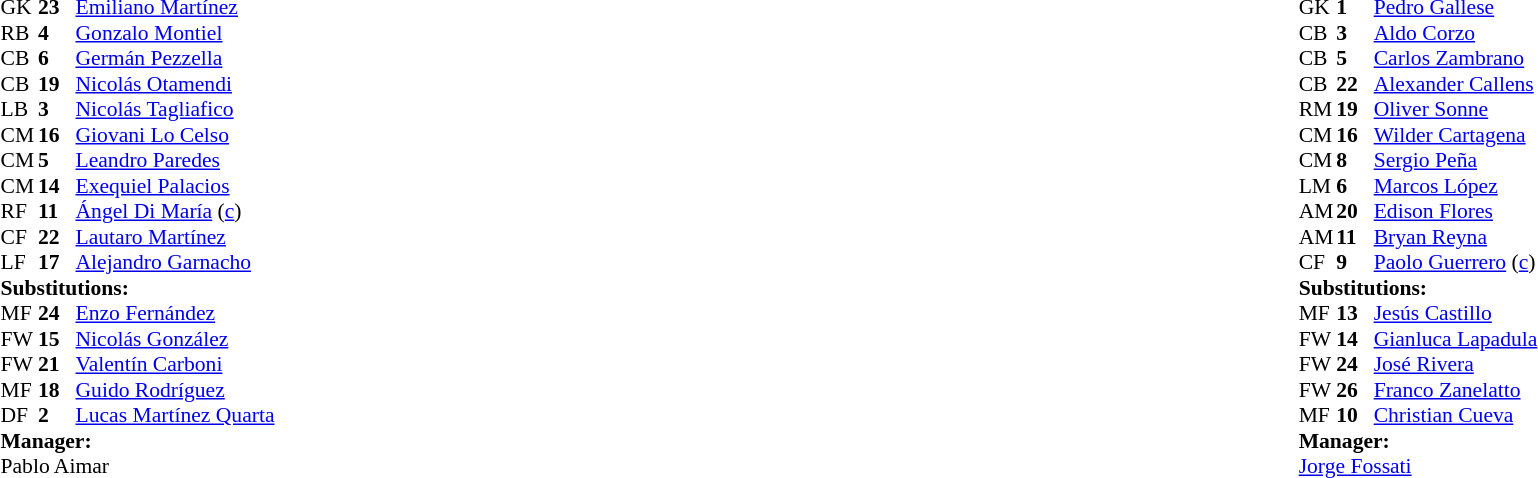<table width="100%">
<tr>
<td valign="top" width="40%"><br><table style="font-size:90%" cellspacing="0" cellpadding="0">
<tr>
<th width=25></th>
<th width=25></th>
</tr>
<tr>
<td>GK</td>
<td><strong>23</strong></td>
<td><a href='#'>Emiliano Martínez</a></td>
</tr>
<tr>
<td>RB</td>
<td><strong>4</strong></td>
<td><a href='#'>Gonzalo Montiel</a></td>
</tr>
<tr>
<td>CB</td>
<td><strong>6</strong></td>
<td><a href='#'>Germán Pezzella</a></td>
<td></td>
<td></td>
</tr>
<tr>
<td>CB</td>
<td><strong>19</strong></td>
<td><a href='#'>Nicolás Otamendi</a></td>
</tr>
<tr>
<td>LB</td>
<td><strong>3</strong></td>
<td><a href='#'>Nicolás Tagliafico</a></td>
</tr>
<tr>
<td>CM</td>
<td><strong>16</strong></td>
<td><a href='#'>Giovani Lo Celso</a></td>
<td></td>
<td></td>
</tr>
<tr>
<td>CM</td>
<td><strong>5</strong></td>
<td><a href='#'>Leandro Paredes</a></td>
<td></td>
<td></td>
</tr>
<tr>
<td>CM</td>
<td><strong>14</strong></td>
<td><a href='#'>Exequiel Palacios</a></td>
</tr>
<tr>
<td>RF</td>
<td><strong>11</strong></td>
<td><a href='#'>Ángel Di María</a> (<a href='#'>c</a>)</td>
<td></td>
<td></td>
</tr>
<tr>
<td>CF</td>
<td><strong>22</strong></td>
<td><a href='#'>Lautaro Martínez</a></td>
</tr>
<tr>
<td>LF</td>
<td><strong>17</strong></td>
<td><a href='#'>Alejandro Garnacho</a></td>
<td></td>
<td></td>
</tr>
<tr>
<td colspan=3><strong>Substitutions:</strong></td>
</tr>
<tr>
<td>MF</td>
<td><strong>24</strong></td>
<td><a href='#'>Enzo Fernández</a></td>
<td></td>
<td></td>
</tr>
<tr>
<td>FW</td>
<td><strong>15</strong></td>
<td><a href='#'>Nicolás González</a></td>
<td></td>
<td></td>
</tr>
<tr>
<td>FW</td>
<td><strong>21</strong></td>
<td><a href='#'>Valentín Carboni</a></td>
<td></td>
<td></td>
</tr>
<tr>
<td>MF</td>
<td><strong>18</strong></td>
<td><a href='#'>Guido Rodríguez</a></td>
<td></td>
<td></td>
</tr>
<tr>
<td>DF</td>
<td><strong>2</strong></td>
<td><a href='#'>Lucas Martínez Quarta</a></td>
<td></td>
<td></td>
</tr>
<tr>
<td colspan=3><strong>Manager:</strong></td>
</tr>
<tr>
<td colspan=3>Pablo Aimar</td>
</tr>
</table>
</td>
<td valign="top"></td>
<td valign="top" width="50%"><br><table style="font-size:90%; margin:auto" cellspacing="0" cellpadding="0">
<tr>
<th width=25></th>
<th width=25></th>
</tr>
<tr>
<td>GK</td>
<td><strong>1</strong></td>
<td><a href='#'>Pedro Gallese</a></td>
</tr>
<tr>
<td>CB</td>
<td><strong>3</strong></td>
<td><a href='#'>Aldo Corzo</a></td>
</tr>
<tr>
<td>CB</td>
<td><strong>5</strong></td>
<td><a href='#'>Carlos Zambrano</a></td>
<td></td>
</tr>
<tr>
<td>CB</td>
<td><strong>22</strong></td>
<td><a href='#'>Alexander Callens</a></td>
</tr>
<tr>
<td>RM</td>
<td><strong>19</strong></td>
<td><a href='#'>Oliver Sonne</a></td>
</tr>
<tr>
<td>CM</td>
<td><strong>16</strong></td>
<td><a href='#'>Wilder Cartagena</a></td>
<td></td>
<td></td>
</tr>
<tr>
<td>CM</td>
<td><strong>8</strong></td>
<td><a href='#'>Sergio Peña</a></td>
</tr>
<tr>
<td>LM</td>
<td><strong>6</strong></td>
<td><a href='#'>Marcos López</a></td>
<td></td>
<td></td>
</tr>
<tr>
<td>AM</td>
<td><strong>20</strong></td>
<td><a href='#'>Edison Flores</a></td>
<td></td>
<td></td>
</tr>
<tr>
<td>AM</td>
<td><strong>11</strong></td>
<td><a href='#'>Bryan Reyna</a></td>
<td></td>
<td></td>
</tr>
<tr>
<td>CF</td>
<td><strong>9</strong></td>
<td><a href='#'>Paolo Guerrero</a> (<a href='#'>c</a>)</td>
<td></td>
<td></td>
</tr>
<tr>
<td colspan=3><strong>Substitutions:</strong></td>
</tr>
<tr>
<td>MF</td>
<td><strong>13</strong></td>
<td><a href='#'>Jesús Castillo</a></td>
<td></td>
<td></td>
</tr>
<tr>
<td>FW</td>
<td><strong>14</strong></td>
<td><a href='#'>Gianluca Lapadula</a></td>
<td></td>
<td></td>
</tr>
<tr>
<td>FW</td>
<td><strong>24</strong></td>
<td><a href='#'>José Rivera</a></td>
<td></td>
<td></td>
</tr>
<tr>
<td>FW</td>
<td><strong>26</strong></td>
<td><a href='#'>Franco Zanelatto</a></td>
<td></td>
<td></td>
</tr>
<tr>
<td>MF</td>
<td><strong>10</strong></td>
<td><a href='#'>Christian Cueva</a></td>
<td></td>
<td></td>
</tr>
<tr>
<td colspan=3><strong>Manager:</strong></td>
</tr>
<tr>
<td colspan=3> <a href='#'>Jorge Fossati</a></td>
</tr>
</table>
</td>
</tr>
</table>
